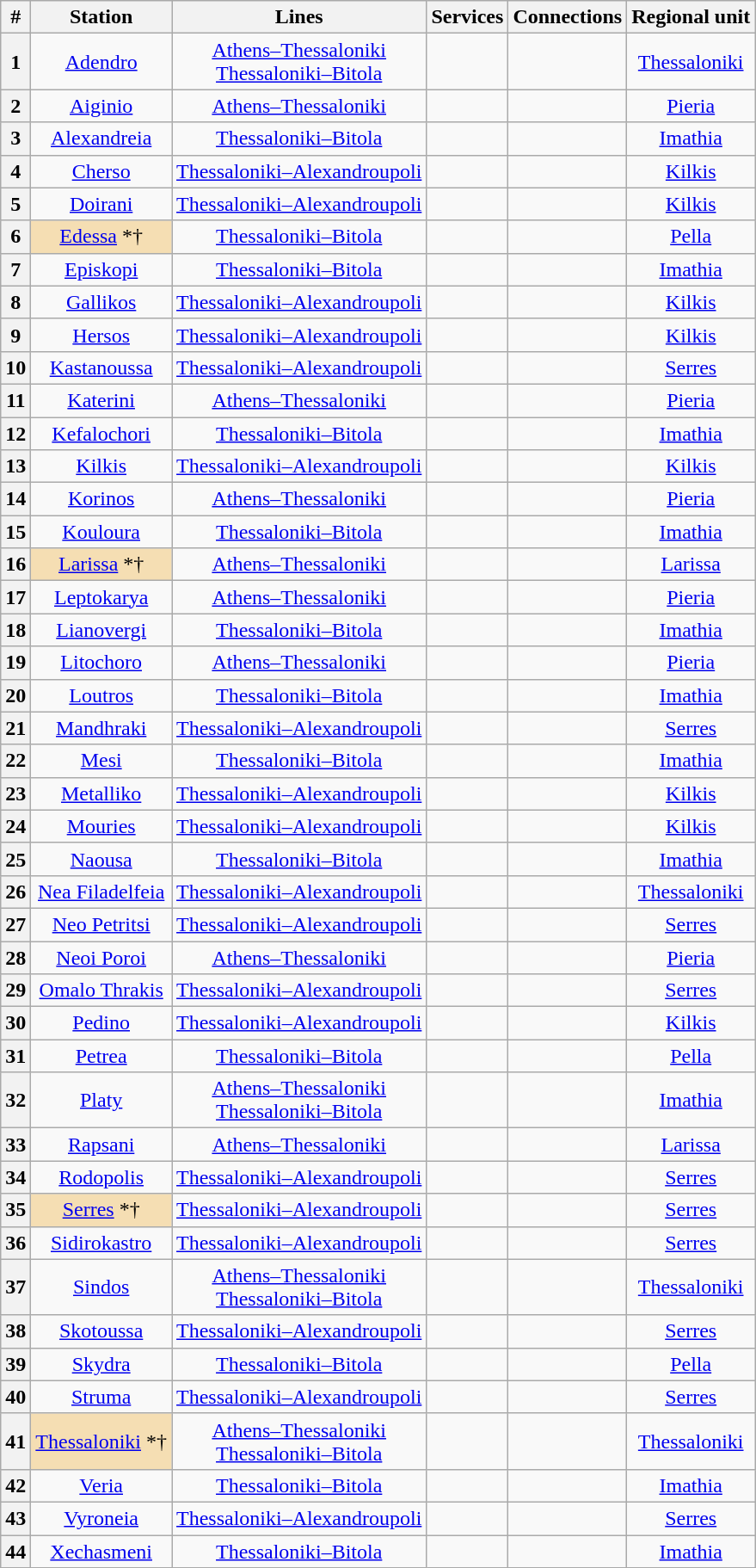<table class="wikitable" style="text-align: center; clear: both">
<tr>
<th>#</th>
<th>Station</th>
<th>Lines</th>
<th>Services</th>
<th>Connections</th>
<th>Regional unit</th>
</tr>
<tr>
<th>1</th>
<td style="text-align: center"><a href='#'>Adendro</a></td>
<td><a href='#'>Athens–Thessaloniki</a><br><a href='#'>Thessaloniki–Bitola</a></td>
<td style="text-align: left"> </td>
<td style="text-align: left"></td>
<td style="text-align: center"><a href='#'>Thessaloniki</a></td>
</tr>
<tr>
<th>2</th>
<td style="text-align: center"><a href='#'>Aiginio</a></td>
<td><a href='#'>Athens–Thessaloniki</a></td>
<td style="text-align: left"></td>
<td style="text-align: left"></td>
<td style="text-align: center"><a href='#'>Pieria</a></td>
</tr>
<tr>
<th>3</th>
<td style="text-align: center"><a href='#'>Alexandreia</a></td>
<td><a href='#'>Thessaloniki–Bitola</a></td>
<td style="text-align: left"></td>
<td style="text-align: left"></td>
<td style="text-align: center"><a href='#'>Imathia</a></td>
</tr>
<tr>
<th>4</th>
<td style="text-align: center"><a href='#'>Cherso</a></td>
<td><a href='#'>Thessaloniki–Alexandroupoli</a></td>
<td style="text-align: left"></td>
<td style="text-align: left"></td>
<td style="text-align: center"><a href='#'>Kilkis</a></td>
</tr>
<tr>
<th>5</th>
<td style="text-align: center"><a href='#'>Doirani</a></td>
<td><a href='#'>Thessaloniki–Alexandroupoli</a></td>
<td style="text-align: left"></td>
<td style="text-align: left"></td>
<td style="text-align: center"><a href='#'>Kilkis</a></td>
</tr>
<tr>
<th>6</th>
<td style="background:wheat;"><a href='#'>Edessa</a> *†</td>
<td><a href='#'>Thessaloniki–Bitola</a></td>
<td style="text-align: left"></td>
<td style="text-align: left"></td>
<td style="text-align: center"><a href='#'>Pella</a></td>
</tr>
<tr>
<th>7</th>
<td style="text-align: center"><a href='#'>Episkopi</a></td>
<td><a href='#'>Thessaloniki–Bitola</a></td>
<td style="text-align: left"></td>
<td></td>
<td style="text-align: center"><a href='#'>Imathia</a></td>
</tr>
<tr>
<th>8</th>
<td style="text-align: center"><a href='#'>Gallikos</a></td>
<td><a href='#'>Thessaloniki–Alexandroupoli</a></td>
<td style="text-align: left"></td>
<td style="text-align: left"></td>
<td style="text-align: center"><a href='#'>Kilkis</a></td>
</tr>
<tr>
<th>9</th>
<td style="text-align: center"><a href='#'>Hersos</a></td>
<td><a href='#'>Thessaloniki–Alexandroupoli</a></td>
<td style="text-align: left"></td>
<td style="text-align: left"></td>
<td style="text-align: center"><a href='#'>Kilkis</a></td>
</tr>
<tr>
<th>10</th>
<td style="text-align: center"><a href='#'>Kastanoussa</a></td>
<td><a href='#'>Thessaloniki–Alexandroupoli</a></td>
<td style="text-align: left"></td>
<td style="text-align: left"></td>
<td style="text-align: center"><a href='#'>Serres</a></td>
</tr>
<tr>
<th>11</th>
<td style="text-align: center"><a href='#'>Katerini</a></td>
<td><a href='#'>Athens–Thessaloniki</a></td>
<td style="text-align: left"></td>
<td style="text-align: left"></td>
<td style="text-align: center"><a href='#'>Pieria</a></td>
</tr>
<tr>
<th>12</th>
<td style="text-align: center"><a href='#'>Kefalochori</a></td>
<td><a href='#'>Thessaloniki–Bitola</a></td>
<td style="text-align: left"></td>
<td></td>
<td style="text-align: center"><a href='#'>Imathia</a></td>
</tr>
<tr>
<th>13</th>
<td style="text-align: center"><a href='#'>Kilkis</a></td>
<td><a href='#'>Thessaloniki–Alexandroupoli</a></td>
<td style="text-align: left"></td>
<td style="text-align: left"></td>
<td style="text-align: center"><a href='#'>Kilkis</a></td>
</tr>
<tr>
<th>14</th>
<td style="text-align: center"><a href='#'>Korinos</a></td>
<td><a href='#'>Athens–Thessaloniki</a></td>
<td style="text-align: left"></td>
<td style="text-align: left"></td>
<td style="text-align: center"><a href='#'>Pieria</a></td>
</tr>
<tr>
<th>15</th>
<td style="text-align: center"><a href='#'>Kouloura</a></td>
<td><a href='#'>Thessaloniki–Bitola</a></td>
<td style="text-align: left"></td>
<td></td>
<td style="text-align: center"><a href='#'>Imathia</a></td>
</tr>
<tr>
<th>16</th>
<td style="background:wheat;"><a href='#'>Larissa</a> *†</td>
<td><a href='#'>Athens–Thessaloniki</a></td>
<td style="text-align: left"></td>
<td style="text-align: left"></td>
<td style="text-align: center"><a href='#'>Larissa</a></td>
</tr>
<tr>
<th>17</th>
<td style="text-align: center"><a href='#'>Leptokarya</a></td>
<td><a href='#'>Athens–Thessaloniki</a></td>
<td style="text-align: left"></td>
<td style="text-align: left"></td>
<td style="text-align: center"><a href='#'>Pieria</a></td>
</tr>
<tr>
<th>18</th>
<td style="text-align: center"><a href='#'>Lianovergi</a></td>
<td><a href='#'>Thessaloniki–Bitola</a></td>
<td style="text-align: left"></td>
<td></td>
<td style="text-align: center"><a href='#'>Imathia</a></td>
</tr>
<tr>
<th>19</th>
<td style="text-align: center"><a href='#'>Litochoro</a></td>
<td><a href='#'>Athens–Thessaloniki</a></td>
<td style="text-align: left"></td>
<td style="text-align: left"></td>
<td style="text-align: center"><a href='#'>Pieria</a></td>
</tr>
<tr>
<th>20</th>
<td style="text-align: center"><a href='#'>Loutros</a></td>
<td><a href='#'>Thessaloniki–Bitola</a></td>
<td style="text-align: left"></td>
<td></td>
<td style="text-align: center"><a href='#'>Imathia</a></td>
</tr>
<tr>
<th>21</th>
<td style="text-align: center"><a href='#'>Mandhraki</a></td>
<td><a href='#'>Thessaloniki–Alexandroupoli</a></td>
<td style="text-align: left"></td>
<td style="text-align: left"></td>
<td style="text-align: center"><a href='#'>Serres</a></td>
</tr>
<tr>
<th>22</th>
<td style="text-align: center"><a href='#'>Mesi</a></td>
<td><a href='#'>Thessaloniki–Bitola</a></td>
<td style="text-align: left"></td>
<td></td>
<td style="text-align: center"><a href='#'>Imathia</a></td>
</tr>
<tr>
<th>23</th>
<td style="text-align: center"><a href='#'>Metalliko</a></td>
<td><a href='#'>Thessaloniki–Alexandroupoli</a></td>
<td style="text-align: left"></td>
<td style="text-align: left"></td>
<td style="text-align: center"><a href='#'>Kilkis</a></td>
</tr>
<tr>
<th>24</th>
<td style="text-align: center"><a href='#'>Mouries</a></td>
<td><a href='#'>Thessaloniki–Alexandroupoli</a></td>
<td style="text-align: left"></td>
<td style="text-align: left"></td>
<td style="text-align: center"><a href='#'>Kilkis</a></td>
</tr>
<tr>
<th>25</th>
<td style="text-align: center"><a href='#'>Naousa</a></td>
<td><a href='#'>Thessaloniki–Bitola</a></td>
<td style="text-align: left"></td>
<td style="text-align: left"></td>
<td style="text-align: center"><a href='#'>Imathia</a></td>
</tr>
<tr>
<th>26</th>
<td style="text-align: center"><a href='#'>Nea Filadelfeia</a></td>
<td><a href='#'>Thessaloniki–Alexandroupoli</a></td>
<td style="text-align: left"></td>
<td style="text-align: left"></td>
<td style="text-align: center"><a href='#'>Thessaloniki</a></td>
</tr>
<tr>
<th>27</th>
<td style="text-align: center"><a href='#'>Neo Petritsi</a></td>
<td><a href='#'>Thessaloniki–Alexandroupoli</a></td>
<td style="text-align: left"></td>
<td style="text-align: left"></td>
<td style="text-align: center"><a href='#'>Serres</a></td>
</tr>
<tr>
<th>28</th>
<td style="text-align: center"><a href='#'>Neoi Poroi</a></td>
<td><a href='#'>Athens–Thessaloniki</a></td>
<td style="text-align: left"></td>
<td style="text-align: left"></td>
<td style="text-align: center"><a href='#'>Pieria</a></td>
</tr>
<tr>
<th>29</th>
<td style="text-align: center"><a href='#'>Omalo Thrakis</a></td>
<td><a href='#'>Thessaloniki–Alexandroupoli</a></td>
<td style="text-align: left"></td>
<td style="text-align: left"></td>
<td style="text-align: center"><a href='#'>Serres</a></td>
</tr>
<tr>
<th>30</th>
<td style="text-align: center"><a href='#'>Pedino</a></td>
<td><a href='#'>Thessaloniki–Alexandroupoli</a></td>
<td style="text-align: left"></td>
<td style="text-align: left"></td>
<td style="text-align: center"><a href='#'>Kilkis</a></td>
</tr>
<tr>
<th>31</th>
<td style="text-align: center"><a href='#'>Petrea</a></td>
<td><a href='#'>Thessaloniki–Bitola</a></td>
<td style="text-align: left"></td>
<td></td>
<td style="text-align: center"><a href='#'>Pella</a></td>
</tr>
<tr>
<th>32</th>
<td style="text-align: center"><a href='#'>Platy</a></td>
<td><a href='#'>Athens–Thessaloniki</a><br><a href='#'>Thessaloniki–Bitola</a></td>
<td style="text-align: left"> </td>
<td style="text-align: left"></td>
<td style="text-align: center"><a href='#'>Imathia</a></td>
</tr>
<tr>
<th>33</th>
<td style="text-align: center"><a href='#'>Rapsani</a></td>
<td><a href='#'>Athens–Thessaloniki</a></td>
<td style="text-align: left"></td>
<td style="text-align: left"></td>
<td style="text-align: center"><a href='#'>Larissa</a></td>
</tr>
<tr>
<th>34</th>
<td style="text-align: center"><a href='#'>Rodopolis</a></td>
<td><a href='#'>Thessaloniki–Alexandroupoli</a></td>
<td style="text-align: left"></td>
<td style="text-align: left"></td>
<td style="text-align: center"><a href='#'>Serres</a></td>
</tr>
<tr>
<th>35</th>
<td style="background:wheat;"><a href='#'>Serres</a> *†</td>
<td><a href='#'>Thessaloniki–Alexandroupoli</a></td>
<td style="text-align: left"></td>
<td style="text-align: left"></td>
<td style="text-align: center"><a href='#'>Serres</a></td>
</tr>
<tr>
<th>36</th>
<td style="text-align: center"><a href='#'>Sidirokastro</a></td>
<td><a href='#'>Thessaloniki–Alexandroupoli</a></td>
<td style="text-align: left"></td>
<td style="text-align: left"></td>
<td style="text-align: center"><a href='#'>Serres</a></td>
</tr>
<tr>
<th>37</th>
<td style="text-align: center"><a href='#'>Sindos</a></td>
<td><a href='#'>Athens–Thessaloniki</a><br><a href='#'>Thessaloniki–Bitola</a></td>
<td style="text-align: left"> </td>
<td style="text-align: left"></td>
<td style="text-align: center"><a href='#'>Thessaloniki</a></td>
</tr>
<tr>
<th>38</th>
<td style="text-align: center"><a href='#'>Skotoussa</a></td>
<td><a href='#'>Thessaloniki–Alexandroupoli</a></td>
<td style="text-align: left"></td>
<td style="text-align: left"></td>
<td style="text-align: center"><a href='#'>Serres</a></td>
</tr>
<tr>
<th>39</th>
<td style="text-align: center"><a href='#'>Skydra</a></td>
<td><a href='#'>Thessaloniki–Bitola</a></td>
<td style="text-align: left"></td>
<td style="text-align: left"></td>
<td style="text-align: center"><a href='#'>Pella</a></td>
</tr>
<tr>
<th>40</th>
<td style="text-align: center"><a href='#'>Struma</a></td>
<td><a href='#'>Thessaloniki–Alexandroupoli</a></td>
<td style="text-align: left"></td>
<td style="text-align: left"></td>
<td style="text-align: center"><a href='#'>Serres</a></td>
</tr>
<tr>
<th>41</th>
<td style="background:wheat;"><a href='#'>Thessaloniki</a> *†</td>
<td><a href='#'>Athens–Thessaloniki</a><br><a href='#'>Thessaloniki–Bitola</a></td>
<td style="text-align: left">  </td>
<td style="text-align: left"></td>
<td style="text-align: center"><a href='#'>Thessaloniki</a></td>
</tr>
<tr>
<th>42</th>
<td style="text-align: center"><a href='#'>Veria</a></td>
<td><a href='#'>Thessaloniki–Bitola</a></td>
<td style="text-align: left"></td>
<td style="text-align: left"></td>
<td style="text-align: center"><a href='#'>Imathia</a></td>
</tr>
<tr>
<th>43</th>
<td style="text-align: center"><a href='#'>Vyroneia</a></td>
<td><a href='#'>Thessaloniki–Alexandroupoli</a></td>
<td style="text-align: left"></td>
<td style="text-align: left"></td>
<td style="text-align: center"><a href='#'>Serres</a></td>
</tr>
<tr>
<th>44</th>
<td style="text-align: center"><a href='#'>Xechasmeni</a></td>
<td><a href='#'>Thessaloniki–Bitola</a></td>
<td style="text-align: left"></td>
<td style="text-align: left"></td>
<td style="text-align: center"><a href='#'>Imathia</a></td>
</tr>
</table>
